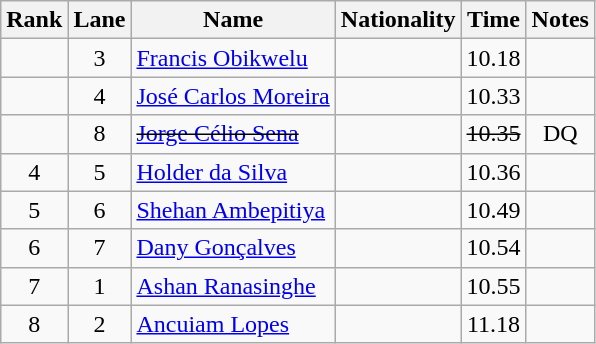<table class="wikitable sortable" style="text-align:center">
<tr>
<th>Rank</th>
<th>Lane</th>
<th>Name</th>
<th>Nationality</th>
<th>Time</th>
<th>Notes</th>
</tr>
<tr>
<td></td>
<td>3</td>
<td align=left><a href='#'>Francis Obikwelu</a></td>
<td align=left></td>
<td>10.18</td>
<td></td>
</tr>
<tr>
<td></td>
<td>4</td>
<td align=left><a href='#'>José Carlos Moreira</a></td>
<td align=left></td>
<td>10.33</td>
<td></td>
</tr>
<tr>
<td><s> </s></td>
<td>8</td>
<td align=left><s><a href='#'>Jorge Célio Sena</a> </s></td>
<td align=left><s></s></td>
<td><s>10.35 </s></td>
<td>DQ</td>
</tr>
<tr>
<td>4</td>
<td>5</td>
<td align=left><a href='#'>Holder da Silva</a></td>
<td align=left></td>
<td>10.36</td>
<td></td>
</tr>
<tr>
<td>5</td>
<td>6</td>
<td align=left><a href='#'>Shehan Ambepitiya</a></td>
<td align=left></td>
<td>10.49</td>
<td></td>
</tr>
<tr>
<td>6</td>
<td>7</td>
<td align=left><a href='#'>Dany Gonçalves</a></td>
<td align=left></td>
<td>10.54</td>
<td></td>
</tr>
<tr>
<td>7</td>
<td>1</td>
<td align=left><a href='#'>Ashan Ranasinghe</a></td>
<td align=left></td>
<td>10.55</td>
<td></td>
</tr>
<tr>
<td>8</td>
<td>2</td>
<td align=left><a href='#'>Ancuiam Lopes</a></td>
<td align=left></td>
<td>11.18</td>
<td></td>
</tr>
</table>
